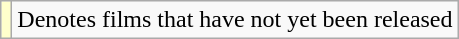<table class="wikitable sortable">
<tr>
<td style="background:#ffc;"></td>
<td>Denotes films that have not yet been released</td>
</tr>
</table>
